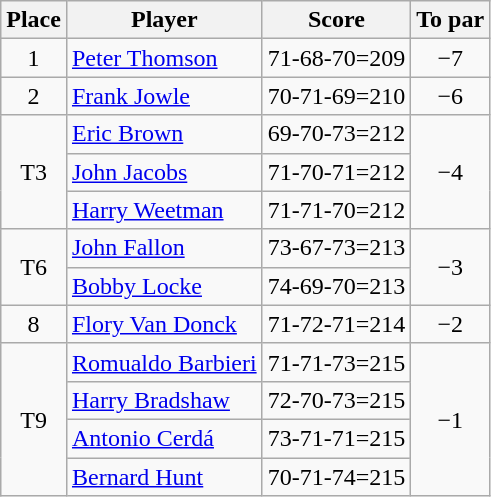<table class="wikitable">
<tr>
<th>Place</th>
<th>Player</th>
<th>Score</th>
<th>To par</th>
</tr>
<tr>
<td align=center>1</td>
<td> <a href='#'>Peter Thomson</a></td>
<td align=center>71-68-70=209</td>
<td align=center>−7</td>
</tr>
<tr>
<td align=center>2</td>
<td> <a href='#'>Frank Jowle</a></td>
<td align=center>70-71-69=210</td>
<td align=center>−6</td>
</tr>
<tr>
<td rowspan="3" align=center>T3</td>
<td> <a href='#'>Eric Brown</a></td>
<td align=center>69-70-73=212</td>
<td rowspan="3" align=center>−4</td>
</tr>
<tr>
<td> <a href='#'>John Jacobs</a></td>
<td align=center>71-70-71=212</td>
</tr>
<tr>
<td> <a href='#'>Harry Weetman</a></td>
<td align=center>71-71-70=212</td>
</tr>
<tr>
<td rowspan="2" align=center>T6</td>
<td> <a href='#'>John Fallon</a></td>
<td align=center>73-67-73=213</td>
<td rowspan="2" align=center>−3</td>
</tr>
<tr>
<td> <a href='#'>Bobby Locke</a></td>
<td align=center>74-69-70=213</td>
</tr>
<tr>
<td align=center>8</td>
<td> <a href='#'>Flory Van Donck</a></td>
<td align=center>71-72-71=214</td>
<td align=center>−2</td>
</tr>
<tr>
<td rowspan="4" align=center>T9</td>
<td> <a href='#'>Romualdo Barbieri</a></td>
<td align=center>71-71-73=215</td>
<td rowspan="4" align=center>−1</td>
</tr>
<tr>
<td> <a href='#'>Harry Bradshaw</a></td>
<td align=center>72-70-73=215</td>
</tr>
<tr>
<td> <a href='#'>Antonio Cerdá</a></td>
<td align=center>73-71-71=215</td>
</tr>
<tr>
<td> <a href='#'>Bernard Hunt</a></td>
<td align=center>70-71-74=215</td>
</tr>
</table>
